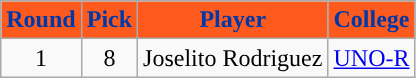<table class="wikitable sortable sortable">
<tr>
<th style="background:#FE5A1D; color:#0038A8; ">Round</th>
<th style="background:#FE5A1D; color:#0038A8; ">Pick</th>
<th style="background:#FE5A1D; color:#0038A8; ">Player</th>
<th style="background:#FE5A1D; color:#0038A8; ">College</th>
</tr>
<tr style="text-align: center">
<td align="center">1</td>
<td align="center">8</td>
<td>Joselito Rodriguez</td>
<td><a href='#'>UNO-R</a></td>
</tr>
</table>
